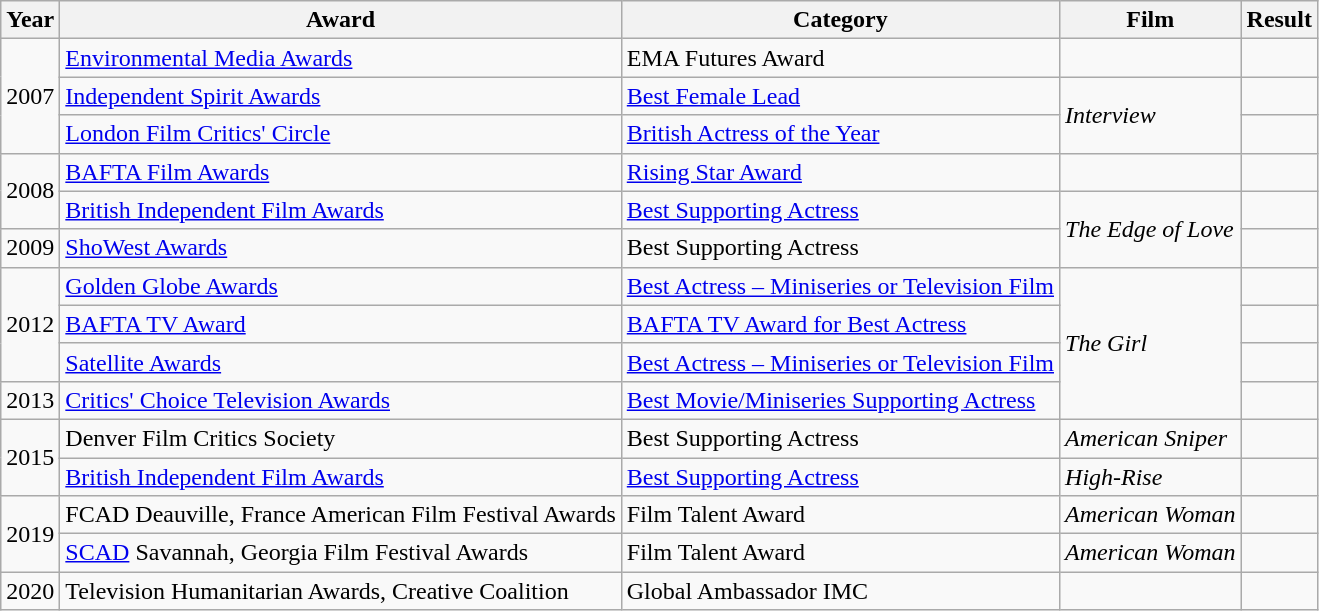<table class="wikitable">
<tr>
<th>Year</th>
<th>Award</th>
<th>Category</th>
<th>Film</th>
<th>Result</th>
</tr>
<tr>
<td rowspan="3">2007</td>
<td><a href='#'>Environmental Media Awards</a></td>
<td>EMA Futures Award</td>
<td></td>
<td></td>
</tr>
<tr>
<td><a href='#'>Independent Spirit Awards</a></td>
<td><a href='#'>Best Female Lead</a></td>
<td rowspan="2"><em>Interview</em></td>
<td></td>
</tr>
<tr>
<td><a href='#'>London Film Critics' Circle</a></td>
<td><a href='#'>British Actress of the Year</a></td>
<td></td>
</tr>
<tr>
<td rowspan="2">2008</td>
<td><a href='#'>BAFTA Film Awards</a></td>
<td><a href='#'>Rising Star Award</a></td>
<td></td>
<td></td>
</tr>
<tr>
<td><a href='#'>British Independent Film Awards</a></td>
<td><a href='#'>Best Supporting Actress</a></td>
<td rowspan="2"><em>The Edge of Love</em></td>
<td></td>
</tr>
<tr>
<td>2009</td>
<td><a href='#'>ShoWest Awards</a></td>
<td>Best Supporting Actress</td>
<td></td>
</tr>
<tr>
<td rowspan="3">2012</td>
<td><a href='#'>Golden Globe Awards</a></td>
<td><a href='#'>Best Actress – Miniseries or Television Film</a></td>
<td rowspan="4"><em>The Girl</em></td>
<td></td>
</tr>
<tr>
<td><a href='#'>BAFTA TV Award</a></td>
<td><a href='#'>BAFTA TV Award for Best Actress</a></td>
<td></td>
</tr>
<tr>
<td><a href='#'>Satellite Awards</a></td>
<td><a href='#'>Best Actress – Miniseries or Television Film</a></td>
<td></td>
</tr>
<tr>
<td>2013</td>
<td><a href='#'>Critics' Choice Television Awards</a></td>
<td><a href='#'>Best Movie/Miniseries Supporting Actress</a></td>
<td></td>
</tr>
<tr>
<td rowspan="2">2015</td>
<td>Denver Film Critics Society</td>
<td>Best Supporting Actress</td>
<td><em>American Sniper</em></td>
<td></td>
</tr>
<tr>
<td><a href='#'>British Independent Film Awards</a></td>
<td><a href='#'>Best Supporting Actress</a></td>
<td><em>High-Rise</em></td>
<td></td>
</tr>
<tr>
<td rowspan="2">2019</td>
<td>FCAD Deauville, France American Film Festival Awards</td>
<td>Film Talent Award</td>
<td><em>American Woman</em></td>
<td></td>
</tr>
<tr>
<td><a href='#'>SCAD</a> Savannah, Georgia Film Festival Awards</td>
<td>Film Talent Award</td>
<td><em>American Woman</em></td>
<td></td>
</tr>
<tr>
<td>2020</td>
<td>Television Humanitarian Awards, Creative Coalition</td>
<td>Global Ambassador IMC</td>
<td></td>
<td></td>
</tr>
</table>
